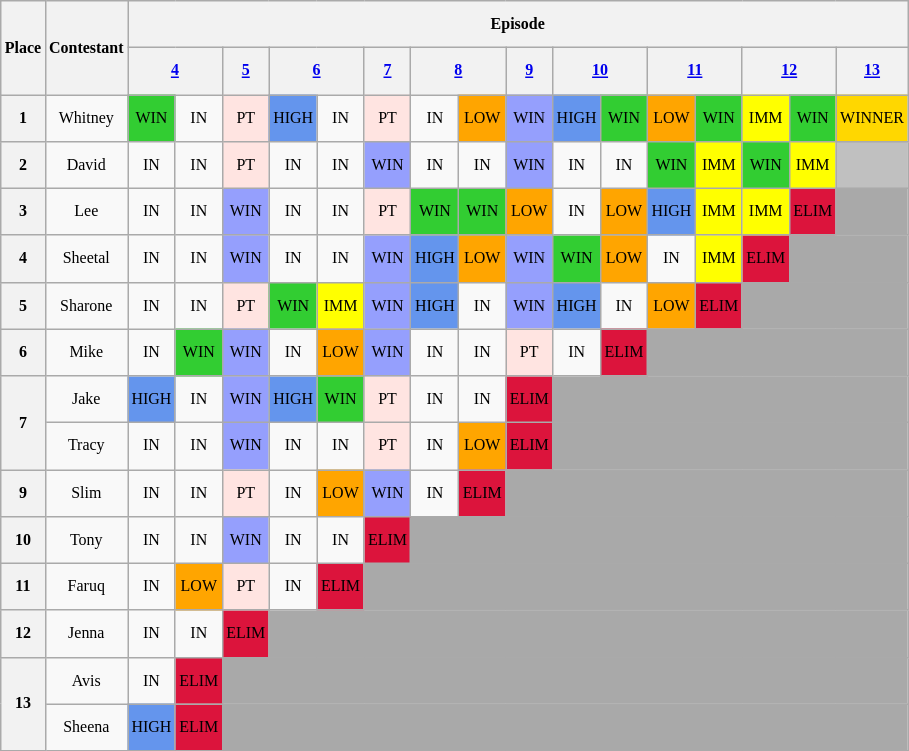<table class="wikitable" style="text-align: center; font-size: 8pt; line-height:26px;">
<tr>
<th rowspan="2">Place</th>
<th rowspan="2">Contestant</th>
<th colspan="16">Episode</th>
</tr>
<tr>
<th colspan="2"><a href='#'>4</a></th>
<th><a href='#'>5</a></th>
<th colspan="2"><a href='#'>6</a></th>
<th><a href='#'>7</a></th>
<th colspan="2"><a href='#'>8</a></th>
<th><a href='#'>9</a></th>
<th colspan="2"><a href='#'>10</a></th>
<th colspan="2"><a href='#'>11</a></th>
<th colspan="2"><a href='#'>12</a></th>
<th><a href='#'>13</a></th>
</tr>
<tr>
<th>1</th>
<td>Whitney</td>
<td style="background:limegreen">WIN</td>
<td>IN</td>
<td style="background:mistyrose;">PT</td>
<td style="background:cornflowerblue">HIGH</td>
<td>IN</td>
<td style="background:mistyrose;">PT</td>
<td>IN</td>
<td style="background:orange">LOW</td>
<td style="background:#959FFD">WIN</td>
<td style="background:cornflowerblue">HIGH</td>
<td style="background:limegreen">WIN</td>
<td style="background:orange;">LOW</td>
<td style="background:limegreen;">WIN</td>
<td style="background:yellow;">IMM</td>
<td style="background:limegreen">WIN</td>
<td style="background:gold">WINNER</td>
</tr>
<tr>
<th>2</th>
<td>David</td>
<td>IN</td>
<td>IN</td>
<td style="background:mistyrose;">PT</td>
<td>IN</td>
<td>IN</td>
<td style="background:#959FFD">WIN</td>
<td>IN</td>
<td>IN</td>
<td style="background:#959FFD">WIN</td>
<td>IN</td>
<td>IN</td>
<td style="background:limegreen;">WIN</td>
<td style="background:yellow;">IMM</td>
<td style="background:limegreen">WIN</td>
<td style="background:yellow;">IMM</td>
<td style="background:silver"></td>
</tr>
<tr>
<th>3</th>
<td>Lee</td>
<td>IN</td>
<td>IN</td>
<td style="background:#959FFD">WIN</td>
<td>IN</td>
<td>IN</td>
<td style="background:mistyrose;">PT</td>
<td style="background:limegreen">WIN</td>
<td style="background:limegreen">WIN</td>
<td style="background:orange">LOW</td>
<td>IN</td>
<td style="background:orange">LOW</td>
<td style="background:cornflowerblue;">HIGH</td>
<td style="background:yellow;">IMM</td>
<td style="background:yellow;">IMM</td>
<td style="background:crimson">ELIM</td>
<td style="background: darkgrey none repeat scroll 0% 0%;"></td>
</tr>
<tr>
<th>4</th>
<td>Sheetal</td>
<td>IN</td>
<td>IN</td>
<td style="background:#959FFD">WIN</td>
<td>IN</td>
<td>IN</td>
<td style="background:#959FFD">WIN</td>
<td style="background:cornflowerblue">HIGH</td>
<td style="background:orange;">LOW</td>
<td style="background:#959FFD">WIN</td>
<td style="background:limegreen;">WIN</td>
<td style="background:orange;">LOW</td>
<td>IN</td>
<td style="background:yellow;">IMM</td>
<td style="background:crimson">ELIM</td>
<td colspan="2" style="background: darkgrey none repeat scroll 0% 0%;"></td>
</tr>
<tr>
<th>5</th>
<td>Sharone</td>
<td>IN</td>
<td>IN</td>
<td style="background:mistyrose;">PT</td>
<td style="background:limegreen;">WIN</td>
<td style="background:yellow;">IMM</td>
<td style="background:#959FFD">WIN</td>
<td style="background:cornflowerblue">HIGH</td>
<td>IN</td>
<td style="background:#959FFD">WIN</td>
<td style="background:cornflowerblue;">HIGH</td>
<td>IN</td>
<td style="background:orange;">LOW</td>
<td style="background:crimson">ELIM</td>
<td colspan="3" style="background: darkgrey none repeat scroll 0% 0%;"></td>
</tr>
<tr>
<th>6</th>
<td>Mike</td>
<td>IN</td>
<td style="background:limegreen">WIN</td>
<td style="background:#959FFD">WIN</td>
<td>IN</td>
<td style="background:orange">LOW</td>
<td style="background:#959FFD">WIN</td>
<td>IN</td>
<td>IN</td>
<td style="background:mistyrose;">PT</td>
<td>IN</td>
<td style="background:crimson">ELIM</td>
<td colspan="5" style="background: darkgrey none repeat scroll 0% 0%;"></td>
</tr>
<tr>
<th rowspan=2>7</th>
<td>Jake</td>
<td style="background:cornflowerblue">HIGH</td>
<td>IN</td>
<td style="background:#959FFD">WIN</td>
<td style="background:cornflowerblue">HIGH</td>
<td style="background:limegreen">WIN</td>
<td style="background:mistyrose">PT</td>
<td>IN</td>
<td>IN</td>
<td style="background:crimson">ELIM</td>
<td colspan="7" style="background: darkgrey none repeat scroll 0% 0%;"></td>
</tr>
<tr>
<td>Tracy</td>
<td>IN</td>
<td>IN</td>
<td style="background:#959FFD">WIN</td>
<td>IN</td>
<td>IN</td>
<td style="background:mistyrose">PT</td>
<td>IN</td>
<td style="background:orange">LOW</td>
<td style="background:crimson">ELIM</td>
<td colspan="7" style="background: darkgrey none repeat scroll 0% 0%;"></td>
</tr>
<tr>
<th>9</th>
<td>Slim</td>
<td>IN</td>
<td>IN</td>
<td style="background:mistyrose">PT</td>
<td>IN</td>
<td style="background:orange">LOW</td>
<td style="background:#959FFD">WIN</td>
<td>IN</td>
<td style="background:crimson">ELIM</td>
<td colspan="8" style="background: darkgrey none repeat scroll 0% 0%;"></td>
</tr>
<tr>
<th>10</th>
<td>Tony</td>
<td>IN</td>
<td>IN</td>
<td style="background:#959FFD">WIN</td>
<td>IN</td>
<td>IN</td>
<td style="background:crimson">ELIM</td>
<td colspan="10" style="background: darkgrey none repeat scroll 0% 0%;"></td>
</tr>
<tr>
<th>11</th>
<td>Faruq</td>
<td>IN</td>
<td style="background:orange">LOW</td>
<td style="background:mistyrose">PT</td>
<td>IN</td>
<td style="background:crimson">ELIM</td>
<td colspan="11" style="background: darkgrey none repeat scroll 0% 0%;"></td>
</tr>
<tr>
<th>12</th>
<td>Jenna</td>
<td>IN</td>
<td>IN</td>
<td style="background:crimson">ELIM</td>
<td colspan="13" style="background: darkgrey none repeat scroll 0% 0%;"></td>
</tr>
<tr>
<th rowspan=2>13</th>
<td>Avis</td>
<td>IN</td>
<td style="background:crimson">ELIM</td>
<td colspan="14" style="background: darkgrey none repeat scroll 0% 0%;"></td>
</tr>
<tr>
<td>Sheena</td>
<td style="background:cornflowerblue">HIGH</td>
<td style="background:crimson">ELIM</td>
<td colspan="14" style="background: darkgrey none repeat scroll 0% 0%;"></td>
</tr>
</table>
